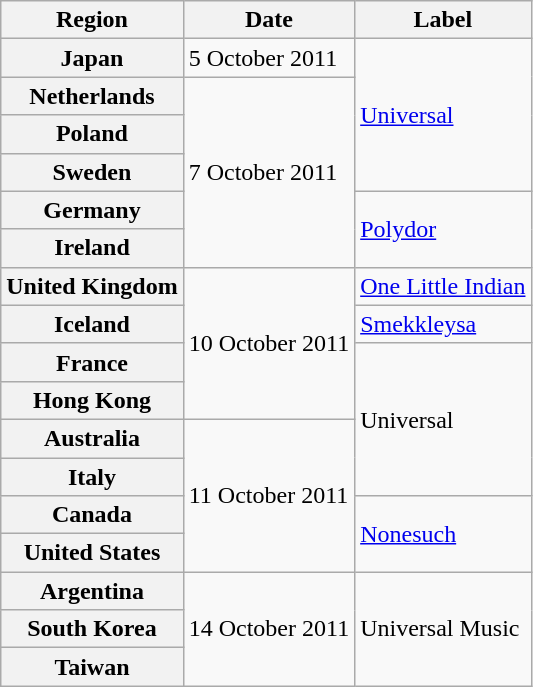<table class="wikitable plainrowheaders">
<tr>
<th scope="col">Region</th>
<th scope="col">Date</th>
<th scope="col">Label</th>
</tr>
<tr>
<th scope="row">Japan</th>
<td>5 October 2011</td>
<td rowspan="4"><a href='#'>Universal</a></td>
</tr>
<tr>
<th scope="row">Netherlands</th>
<td rowspan="5">7 October 2011</td>
</tr>
<tr>
<th scope="row">Poland</th>
</tr>
<tr>
<th scope="row">Sweden</th>
</tr>
<tr>
<th scope="row">Germany</th>
<td rowspan="2"><a href='#'>Polydor</a></td>
</tr>
<tr>
<th scope="row">Ireland</th>
</tr>
<tr>
<th scope="row">United Kingdom</th>
<td rowspan="4">10 October 2011</td>
<td><a href='#'>One Little Indian</a></td>
</tr>
<tr>
<th scope="row">Iceland</th>
<td><a href='#'>Smekkleysa</a></td>
</tr>
<tr>
<th scope="row">France</th>
<td rowspan="4">Universal</td>
</tr>
<tr>
<th scope="row">Hong Kong</th>
</tr>
<tr>
<th scope="row">Australia</th>
<td rowspan="4">11 October 2011</td>
</tr>
<tr>
<th scope="row">Italy</th>
</tr>
<tr>
<th scope="row">Canada</th>
<td rowspan="2"><a href='#'>Nonesuch</a></td>
</tr>
<tr>
<th scope="row">United States</th>
</tr>
<tr>
<th scope="row">Argentina</th>
<td rowspan="3">14 October 2011</td>
<td rowspan="3">Universal Music</td>
</tr>
<tr>
<th scope="row">South Korea</th>
</tr>
<tr>
<th scope="row">Taiwan</th>
</tr>
</table>
